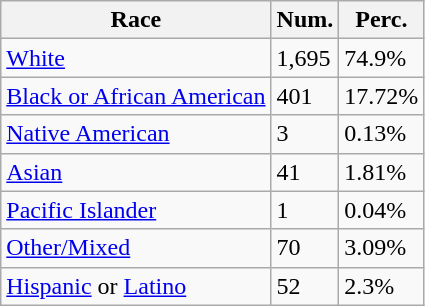<table class="wikitable">
<tr>
<th>Race</th>
<th>Num.</th>
<th>Perc.</th>
</tr>
<tr>
<td><a href='#'>White</a></td>
<td>1,695</td>
<td>74.9%</td>
</tr>
<tr>
<td><a href='#'>Black or African American</a></td>
<td>401</td>
<td>17.72%</td>
</tr>
<tr>
<td><a href='#'>Native American</a></td>
<td>3</td>
<td>0.13%</td>
</tr>
<tr>
<td><a href='#'>Asian</a></td>
<td>41</td>
<td>1.81%</td>
</tr>
<tr>
<td><a href='#'>Pacific Islander</a></td>
<td>1</td>
<td>0.04%</td>
</tr>
<tr>
<td><a href='#'>Other/Mixed</a></td>
<td>70</td>
<td>3.09%</td>
</tr>
<tr>
<td><a href='#'>Hispanic</a> or <a href='#'>Latino</a></td>
<td>52</td>
<td>2.3%</td>
</tr>
</table>
